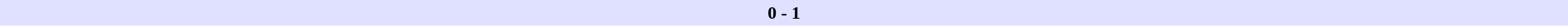<table border=0 cellspacing=0 cellpadding=2 style=font-size:90% width=100%>
<tr bgcolor=#e0e0ff>
<td align=right width=40%></td>
<th>0 - 1</th>
<td align=left width=40%></td>
</tr>
</table>
